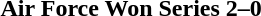<table class="noborder" style="text-align: center; border: none; width: 100%">
<tr>
<th width="97%"><strong>Air Force Won Series 2–0</strong></th>
<th width="3%"></th>
</tr>
</table>
